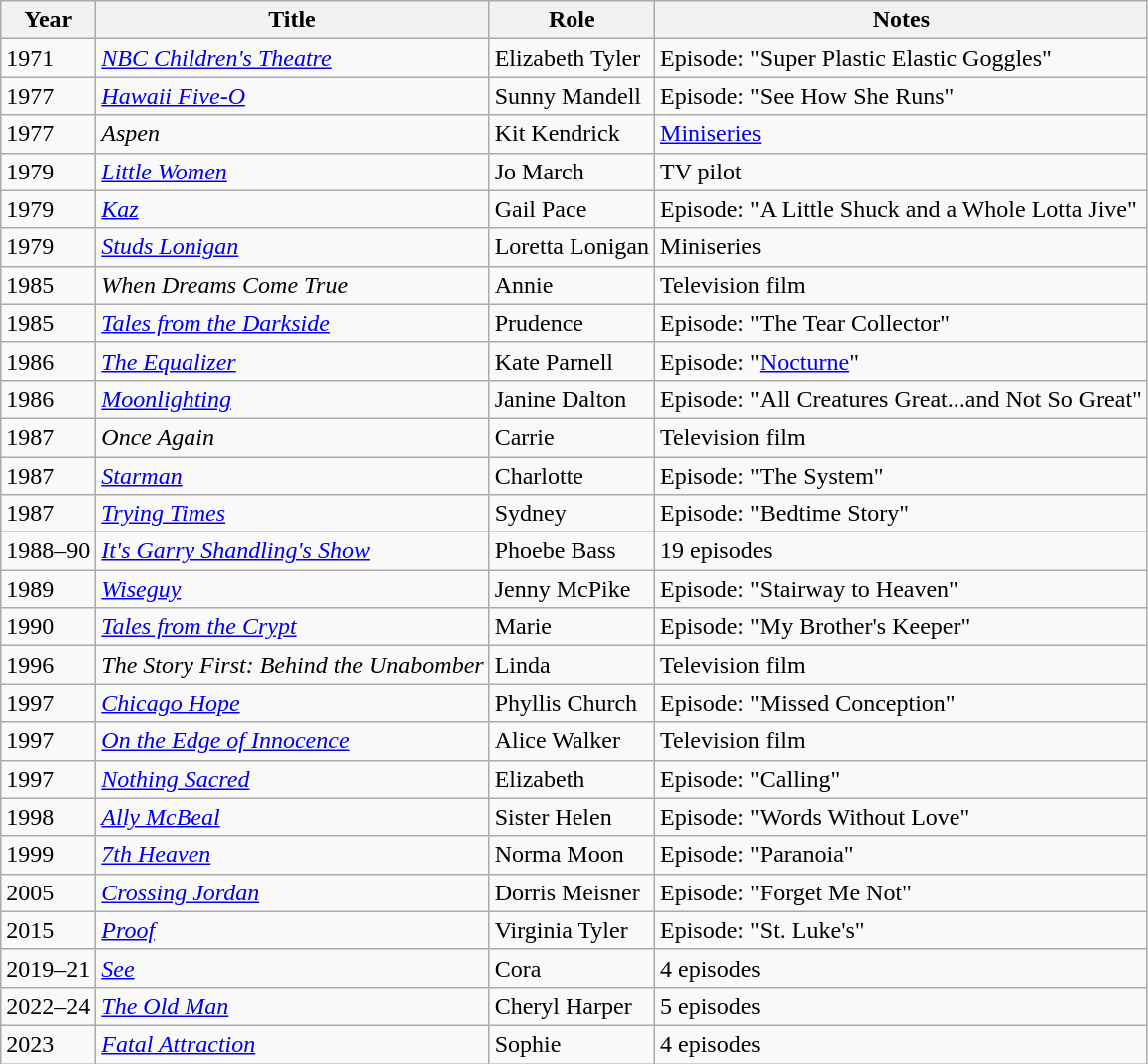<table class="wikitable sortable" style="min-width:30em">
<tr>
<th>Year</th>
<th>Title</th>
<th>Role</th>
<th class="unsortable">Notes</th>
</tr>
<tr>
<td>1971</td>
<td><em><a href='#'>NBC Children's Theatre</a></em></td>
<td>Elizabeth Tyler</td>
<td>Episode: "Super Plastic Elastic Goggles"</td>
</tr>
<tr>
<td>1977</td>
<td><em><a href='#'>Hawaii Five-O</a></em></td>
<td>Sunny Mandell</td>
<td>Episode: "See How She Runs"</td>
</tr>
<tr>
<td>1977</td>
<td><em>Aspen</em></td>
<td>Kit Kendrick</td>
<td><a href='#'>Miniseries</a></td>
</tr>
<tr>
<td>1979</td>
<td><em><a href='#'>Little Women</a></em></td>
<td>Jo March</td>
<td>TV pilot</td>
</tr>
<tr>
<td>1979</td>
<td><em><a href='#'>Kaz</a></em></td>
<td>Gail Pace</td>
<td>Episode: "A Little Shuck and a Whole Lotta Jive"</td>
</tr>
<tr>
<td>1979</td>
<td><em><a href='#'>Studs Lonigan</a></em></td>
<td>Loretta Lonigan</td>
<td>Miniseries</td>
</tr>
<tr>
<td>1985</td>
<td><em>When Dreams Come True</em></td>
<td>Annie</td>
<td>Television film</td>
</tr>
<tr>
<td>1985</td>
<td><em><a href='#'>Tales from the Darkside</a></em></td>
<td>Prudence</td>
<td>Episode: "The Tear Collector"</td>
</tr>
<tr>
<td>1986</td>
<td><em><a href='#'>The Equalizer</a></em></td>
<td>Kate Parnell</td>
<td>Episode: "<a href='#'>Nocturne</a>"</td>
</tr>
<tr>
<td>1986</td>
<td><em><a href='#'>Moonlighting</a></em></td>
<td>Janine Dalton</td>
<td>Episode: "All Creatures Great...and Not So Great"</td>
</tr>
<tr>
<td>1987</td>
<td><em>Once Again</em></td>
<td>Carrie</td>
<td>Television film</td>
</tr>
<tr>
<td>1987</td>
<td><em><a href='#'>Starman</a></em></td>
<td>Charlotte</td>
<td>Episode: "The System"</td>
</tr>
<tr>
<td>1987</td>
<td><em><a href='#'>Trying Times</a></em></td>
<td>Sydney</td>
<td>Episode: "Bedtime Story"</td>
</tr>
<tr>
<td>1988–90</td>
<td><em><a href='#'>It's Garry Shandling's Show</a></em></td>
<td>Phoebe Bass</td>
<td>19 episodes</td>
</tr>
<tr>
<td>1989</td>
<td><em><a href='#'>Wiseguy</a></em></td>
<td>Jenny McPike</td>
<td>Episode: "Stairway to Heaven"</td>
</tr>
<tr>
<td>1990</td>
<td><em><a href='#'>Tales from the Crypt</a></em></td>
<td>Marie</td>
<td>Episode: "My Brother's Keeper"</td>
</tr>
<tr>
<td>1996</td>
<td><em>The Story First: Behind the Unabomber</em></td>
<td>Linda</td>
<td>Television film</td>
</tr>
<tr>
<td>1997</td>
<td><em><a href='#'>Chicago Hope</a></em></td>
<td>Phyllis Church</td>
<td>Episode: "Missed Conception"</td>
</tr>
<tr>
<td>1997</td>
<td><em><a href='#'>On the Edge of Innocence</a></em></td>
<td>Alice Walker</td>
<td>Television film</td>
</tr>
<tr>
<td>1997</td>
<td><em><a href='#'>Nothing Sacred</a></em></td>
<td>Elizabeth</td>
<td>Episode: "Calling"</td>
</tr>
<tr>
<td>1998</td>
<td><em><a href='#'>Ally McBeal</a></em></td>
<td>Sister Helen</td>
<td>Episode: "Words Without Love"</td>
</tr>
<tr>
<td>1999</td>
<td><em><a href='#'>7th Heaven</a></em></td>
<td>Norma Moon</td>
<td>Episode: "Paranoia"</td>
</tr>
<tr>
<td>2005</td>
<td><em><a href='#'>Crossing Jordan</a></em></td>
<td>Dorris Meisner</td>
<td>Episode: "Forget Me Not"</td>
</tr>
<tr>
<td>2015</td>
<td><em><a href='#'>Proof</a></em></td>
<td>Virginia Tyler</td>
<td>Episode: "St. Luke's"</td>
</tr>
<tr>
<td>2019–21</td>
<td><em><a href='#'>See</a></em></td>
<td>Cora</td>
<td>4 episodes</td>
</tr>
<tr>
<td>2022–24</td>
<td><em><a href='#'>The Old Man</a></em></td>
<td>Cheryl Harper</td>
<td>5 episodes</td>
</tr>
<tr>
<td>2023</td>
<td><em><a href='#'>Fatal Attraction</a></em></td>
<td>Sophie</td>
<td>4 episodes</td>
</tr>
</table>
